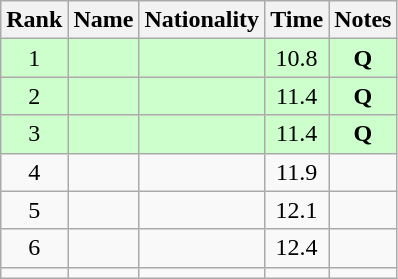<table class="wikitable sortable" style="text-align:center">
<tr>
<th>Rank</th>
<th>Name</th>
<th>Nationality</th>
<th>Time</th>
<th>Notes</th>
</tr>
<tr bgcolor=ccffcc>
<td>1</td>
<td align=left></td>
<td align=left></td>
<td>10.8</td>
<td><strong>Q</strong></td>
</tr>
<tr bgcolor=ccffcc>
<td>2</td>
<td align=left></td>
<td align=left></td>
<td>11.4</td>
<td><strong>Q</strong></td>
</tr>
<tr bgcolor=ccffcc>
<td>3</td>
<td align=left></td>
<td align=left></td>
<td>11.4</td>
<td><strong>Q</strong></td>
</tr>
<tr>
<td>4</td>
<td align=left></td>
<td align=left></td>
<td>11.9</td>
<td></td>
</tr>
<tr>
<td>5</td>
<td align=left></td>
<td align=left></td>
<td>12.1</td>
<td></td>
</tr>
<tr>
<td>6</td>
<td align=left></td>
<td align=left></td>
<td>12.4</td>
<td></td>
</tr>
<tr>
<td></td>
<td align=left></td>
<td align=left></td>
<td></td>
<td></td>
</tr>
</table>
